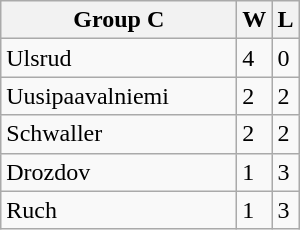<table class="wikitable">
<tr>
<th width=150>Group C</th>
<th>W</th>
<th>L</th>
</tr>
<tr>
<td> Ulsrud</td>
<td>4</td>
<td>0</td>
</tr>
<tr>
<td> Uusipaavalniemi</td>
<td>2</td>
<td>2</td>
</tr>
<tr>
<td> Schwaller</td>
<td>2</td>
<td>2</td>
</tr>
<tr>
<td> Drozdov</td>
<td>1</td>
<td>3</td>
</tr>
<tr>
<td> Ruch</td>
<td>1</td>
<td>3</td>
</tr>
</table>
